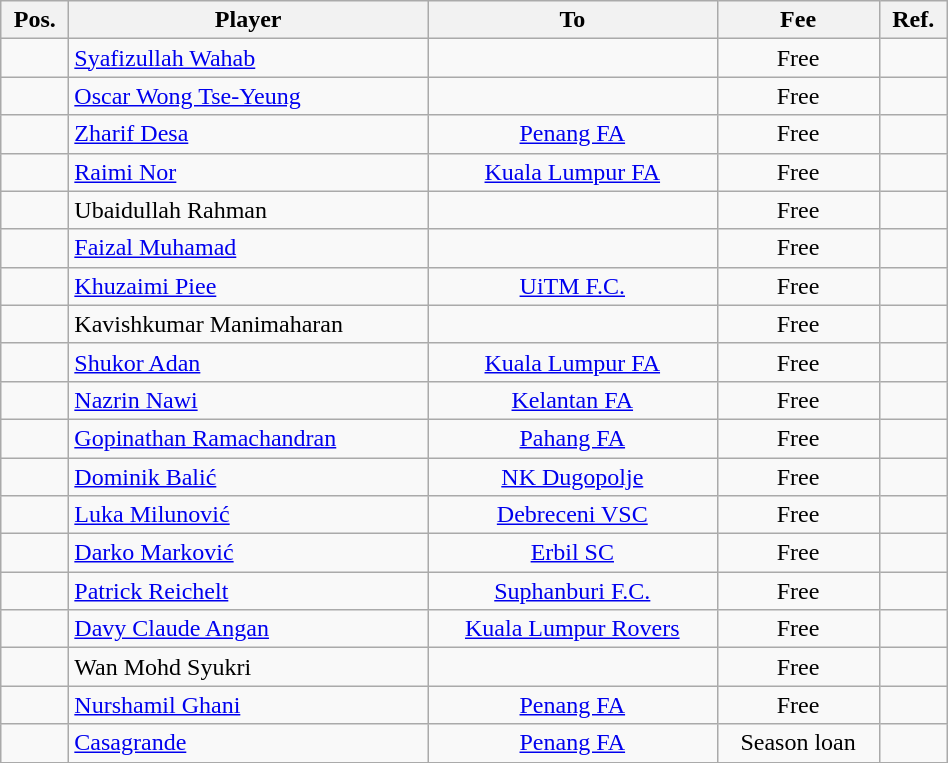<table class="wikitable" style="text-align:center; font-size:100%; width:50%">
<tr>
<th>Pos.</th>
<th>Player</th>
<th>To</th>
<th>Fee</th>
<th>Ref.</th>
</tr>
<tr>
<td></td>
<td align=left> <a href='#'>Syafizullah Wahab</a></td>
<td></td>
<td>Free</td>
<td></td>
</tr>
<tr>
<td></td>
<td align=left> <a href='#'>Oscar Wong Tse-Yeung</a></td>
<td></td>
<td>Free</td>
<td></td>
</tr>
<tr>
<td></td>
<td align=left> <a href='#'>Zharif Desa</a></td>
<td> <a href='#'>Penang FA</a></td>
<td>Free</td>
<td></td>
</tr>
<tr>
<td></td>
<td align=left> <a href='#'>Raimi Nor</a></td>
<td> <a href='#'>Kuala Lumpur FA</a></td>
<td>Free</td>
<td></td>
</tr>
<tr>
<td></td>
<td align=left> Ubaidullah Rahman</td>
<td></td>
<td>Free</td>
<td></td>
</tr>
<tr>
<td></td>
<td align=left> <a href='#'>Faizal Muhamad</a></td>
<td></td>
<td>Free</td>
<td></td>
</tr>
<tr>
<td></td>
<td align=left> <a href='#'>Khuzaimi Piee</a></td>
<td> <a href='#'>UiTM F.C.</a></td>
<td>Free</td>
<td></td>
</tr>
<tr>
<td></td>
<td align=left> Kavishkumar Manimaharan</td>
<td></td>
<td>Free</td>
<td></td>
</tr>
<tr>
<td></td>
<td align=left> <a href='#'>Shukor Adan</a></td>
<td> <a href='#'>Kuala Lumpur FA</a></td>
<td>Free</td>
<td></td>
</tr>
<tr>
<td></td>
<td align=left> <a href='#'>Nazrin Nawi</a></td>
<td> <a href='#'>Kelantan FA</a></td>
<td>Free</td>
<td></td>
</tr>
<tr>
<td></td>
<td align=left> <a href='#'>Gopinathan Ramachandran</a></td>
<td> <a href='#'>Pahang FA</a></td>
<td>Free</td>
<td></td>
</tr>
<tr>
<td></td>
<td align=left> <a href='#'>Dominik Balić</a></td>
<td> <a href='#'>NK Dugopolje</a></td>
<td>Free</td>
<td></td>
</tr>
<tr>
<td></td>
<td align=left> <a href='#'>Luka Milunović</a></td>
<td> <a href='#'>Debreceni VSC</a></td>
<td>Free</td>
<td></td>
</tr>
<tr>
<td></td>
<td align=left> <a href='#'>Darko Marković</a></td>
<td> <a href='#'>Erbil SC</a></td>
<td>Free</td>
<td></td>
</tr>
<tr>
<td></td>
<td align=left> <a href='#'>Patrick Reichelt</a></td>
<td> <a href='#'>Suphanburi F.C.</a></td>
<td>Free</td>
<td></td>
</tr>
<tr>
<td></td>
<td align=left> <a href='#'>Davy Claude Angan</a></td>
<td> <a href='#'>Kuala Lumpur Rovers</a></td>
<td>Free</td>
<td></td>
</tr>
<tr>
<td></td>
<td align=left> Wan Mohd Syukri</td>
<td></td>
<td>Free</td>
<td></td>
</tr>
<tr>
<td></td>
<td align=left> <a href='#'>Nurshamil Ghani</a></td>
<td> <a href='#'>Penang FA</a></td>
<td>Free</td>
<td></td>
</tr>
<tr>
<td></td>
<td align=left> <a href='#'>Casagrande</a></td>
<td> <a href='#'>Penang FA</a></td>
<td>Season loan</td>
<td></td>
</tr>
<tr>
</tr>
</table>
